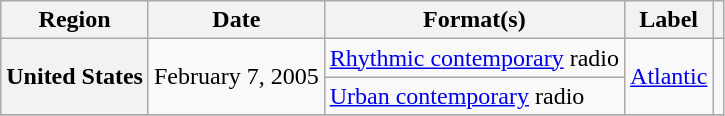<table class="wikitable plainrowheaders">
<tr>
<th scope="col">Region</th>
<th scope="col">Date</th>
<th scope="col">Format(s)</th>
<th scope="col">Label</th>
<th scope="col"></th>
</tr>
<tr>
<th scope="row" rowspan="2">United States</th>
<td rowspan="2">February 7, 2005</td>
<td><a href='#'>Rhythmic contemporary</a> radio</td>
<td rowspan="2"><a href='#'>Atlantic</a></td>
<td align="center" rowspan="2"></td>
</tr>
<tr>
<td><a href='#'>Urban contemporary</a> radio</td>
</tr>
<tr>
</tr>
</table>
